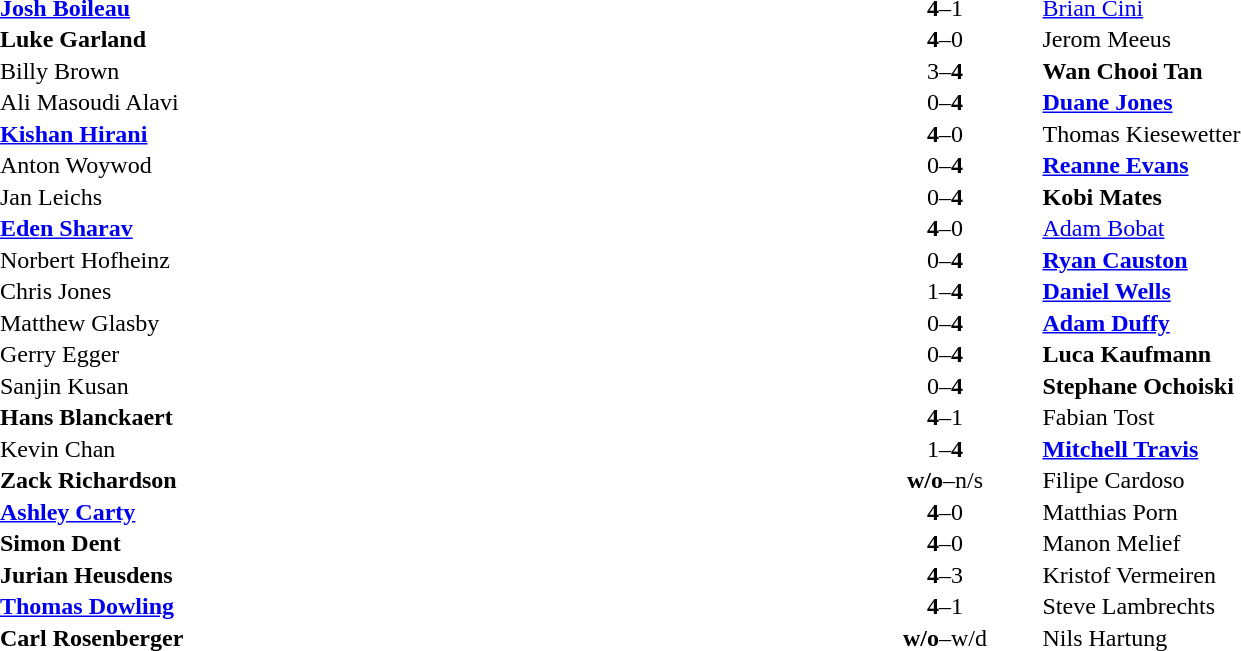<table width="100%" cellspacing="1">
<tr>
<th width=45%></th>
<th width=10%></th>
<th width=45%></th>
</tr>
<tr>
<td> <strong><a href='#'>Josh Boileau</a></strong></td>
<td align="center"><strong>4</strong>–1</td>
<td> <a href='#'>Brian Cini</a></td>
</tr>
<tr>
<td> <strong>Luke Garland</strong></td>
<td align="center"><strong>4</strong>–0</td>
<td> Jerom Meeus</td>
</tr>
<tr>
<td> Billy Brown</td>
<td align="center">3–<strong>4</strong></td>
<td> <strong>Wan Chooi Tan</strong></td>
</tr>
<tr>
<td> Ali Masoudi Alavi</td>
<td align="center">0–<strong>4</strong></td>
<td> <strong><a href='#'>Duane Jones</a></strong></td>
</tr>
<tr>
<td> <strong><a href='#'>Kishan Hirani</a></strong></td>
<td align="center"><strong>4</strong>–0</td>
<td> Thomas Kiesewetter</td>
</tr>
<tr>
<td> Anton Woywod</td>
<td align="center">0–<strong>4</strong></td>
<td> <strong><a href='#'>Reanne Evans</a></strong></td>
</tr>
<tr>
<td> Jan Leichs</td>
<td align="center">0–<strong>4</strong></td>
<td> <strong>Kobi Mates</strong></td>
</tr>
<tr>
<td> <strong><a href='#'>Eden Sharav</a></strong></td>
<td align="center"><strong>4</strong>–0</td>
<td> <a href='#'>Adam Bobat</a></td>
</tr>
<tr>
<td> Norbert Hofheinz</td>
<td align="center">0–<strong>4</strong></td>
<td> <strong><a href='#'>Ryan Causton</a></strong></td>
</tr>
<tr>
<td> Chris Jones</td>
<td align="center">1–<strong>4</strong></td>
<td> <strong><a href='#'>Daniel Wells</a></strong></td>
</tr>
<tr>
<td> Matthew Glasby</td>
<td align="center">0–<strong>4</strong></td>
<td> <strong><a href='#'>Adam Duffy</a></strong></td>
</tr>
<tr>
<td> Gerry Egger</td>
<td align="center">0–<strong>4</strong></td>
<td> <strong>Luca Kaufmann</strong></td>
</tr>
<tr>
<td> Sanjin Kusan</td>
<td align="center">0–<strong>4</strong></td>
<td> <strong>Stephane Ochoiski</strong></td>
</tr>
<tr>
<td> <strong>Hans Blanckaert</strong></td>
<td align="center"><strong>4</strong>–1</td>
<td> Fabian Tost</td>
</tr>
<tr>
<td> Kevin Chan</td>
<td align="center">1–<strong>4</strong></td>
<td> <strong><a href='#'>Mitchell Travis</a></strong></td>
</tr>
<tr>
<td> <strong>Zack Richardson</strong></td>
<td align="center"><strong>w/o</strong>–n/s</td>
<td> Filipe Cardoso</td>
</tr>
<tr>
<td> <strong><a href='#'>Ashley Carty</a></strong></td>
<td align="center"><strong>4</strong>–0</td>
<td> Matthias Porn</td>
</tr>
<tr>
<td> <strong>Simon Dent</strong></td>
<td align="center"><strong>4</strong>–0</td>
<td> Manon Melief</td>
</tr>
<tr>
<td> <strong>Jurian Heusdens</strong></td>
<td align="center"><strong>4</strong>–3</td>
<td> Kristof Vermeiren</td>
</tr>
<tr>
<td> <strong><a href='#'>Thomas Dowling</a></strong></td>
<td align="center"><strong>4</strong>–1</td>
<td> Steve Lambrechts</td>
</tr>
<tr>
<td> <strong>Carl Rosenberger</strong></td>
<td align="center"><strong>w/o</strong>–w/d</td>
<td> Nils Hartung</td>
</tr>
</table>
